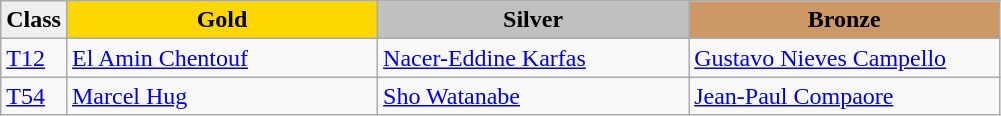<table class="wikitable" style="text-align:left">
<tr align="center">
<td bgcolor=efefef><strong>Class</strong></td>
<td width=200 bgcolor=gold><strong>Gold</strong></td>
<td width=200 bgcolor=silver><strong>Silver</strong></td>
<td width=200 bgcolor=CC9966><strong>Bronze</strong></td>
</tr>
<tr>
<td><a href='#'>T12</a></td>
<td><a href='#'>El Amin Chentouf</a><br></td>
<td><a href='#'>Nacer-Eddine Karfas</a><br></td>
<td><a href='#'>Gustavo Nieves Campello</a><br></td>
</tr>
<tr>
<td><a href='#'>T54</a></td>
<td><a href='#'>Marcel Hug</a><br></td>
<td><a href='#'>Sho Watanabe</a><br></td>
<td><a href='#'>Jean-Paul Compaore</a><br></td>
</tr>
</table>
